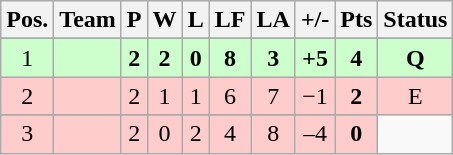<table class="wikitable" style="text-align:center; margin: 1em auto 1em auto, align:left">
<tr>
<th>Pos.</th>
<th>Team</th>
<th>P</th>
<th>W</th>
<th>L</th>
<th>LF</th>
<th>LA</th>
<th>+/-</th>
<th>Pts</th>
<th>Status</th>
</tr>
<tr>
</tr>
<tr style="background-color:#ccffcc">
<td>1</td>
<td style="text-align:left;"></td>
<td><strong>2</strong></td>
<td><strong>2</strong></td>
<td><strong>0</strong></td>
<td><strong>8</strong></td>
<td><strong>3</strong></td>
<td><strong>+5</strong></td>
<td><strong>4</strong></td>
<td><strong>Q</strong></td>
</tr>
<tr style="background-color:#FFCCCC">
<td>2</td>
<td style="text-align:left;"></td>
<td>2</td>
<td>1</td>
<td>1</td>
<td>6</td>
<td>7</td>
<td>−1</td>
<td><strong>2</strong></td>
<td rowspan=2>E</td>
</tr>
<tr>
</tr>
<tr style="background-color:#FFCCCC">
<td>3</td>
<td style="text-align:left;"></td>
<td>2</td>
<td>0</td>
<td>2</td>
<td>4</td>
<td>8</td>
<td>–4</td>
<td><strong>0</strong></td>
</tr>
</table>
